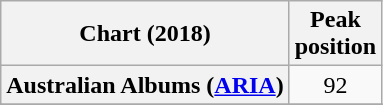<table class="wikitable sortable plainrowheaders" style="text-align:center">
<tr>
<th scope="col">Chart (2018)</th>
<th scope="col">Peak<br> position</th>
</tr>
<tr>
<th scope="row">Australian Albums (<a href='#'>ARIA</a>)</th>
<td>92</td>
</tr>
<tr>
</tr>
<tr>
</tr>
<tr>
</tr>
</table>
